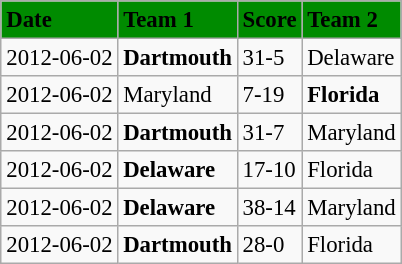<table class="wikitable" style="margin:0.5em auto; font-size:95%">
<tr bgcolor="008B00">
<td><strong>Date</strong></td>
<td><strong>Team 1</strong></td>
<td><strong>Score</strong></td>
<td><strong>Team 2</strong></td>
</tr>
<tr>
<td>2012-06-02</td>
<td><strong>Dartmouth</strong></td>
<td>31-5</td>
<td>Delaware</td>
</tr>
<tr>
<td>2012-06-02</td>
<td>Maryland</td>
<td>7-19</td>
<td><strong>Florida</strong></td>
</tr>
<tr>
<td>2012-06-02</td>
<td><strong>Dartmouth</strong></td>
<td>31-7</td>
<td>Maryland</td>
</tr>
<tr>
<td>2012-06-02</td>
<td><strong>Delaware</strong></td>
<td>17-10</td>
<td>Florida</td>
</tr>
<tr>
<td>2012-06-02</td>
<td><strong>Delaware</strong></td>
<td>38-14</td>
<td>Maryland</td>
</tr>
<tr>
<td>2012-06-02</td>
<td><strong>Dartmouth</strong></td>
<td>28-0</td>
<td>Florida</td>
</tr>
</table>
